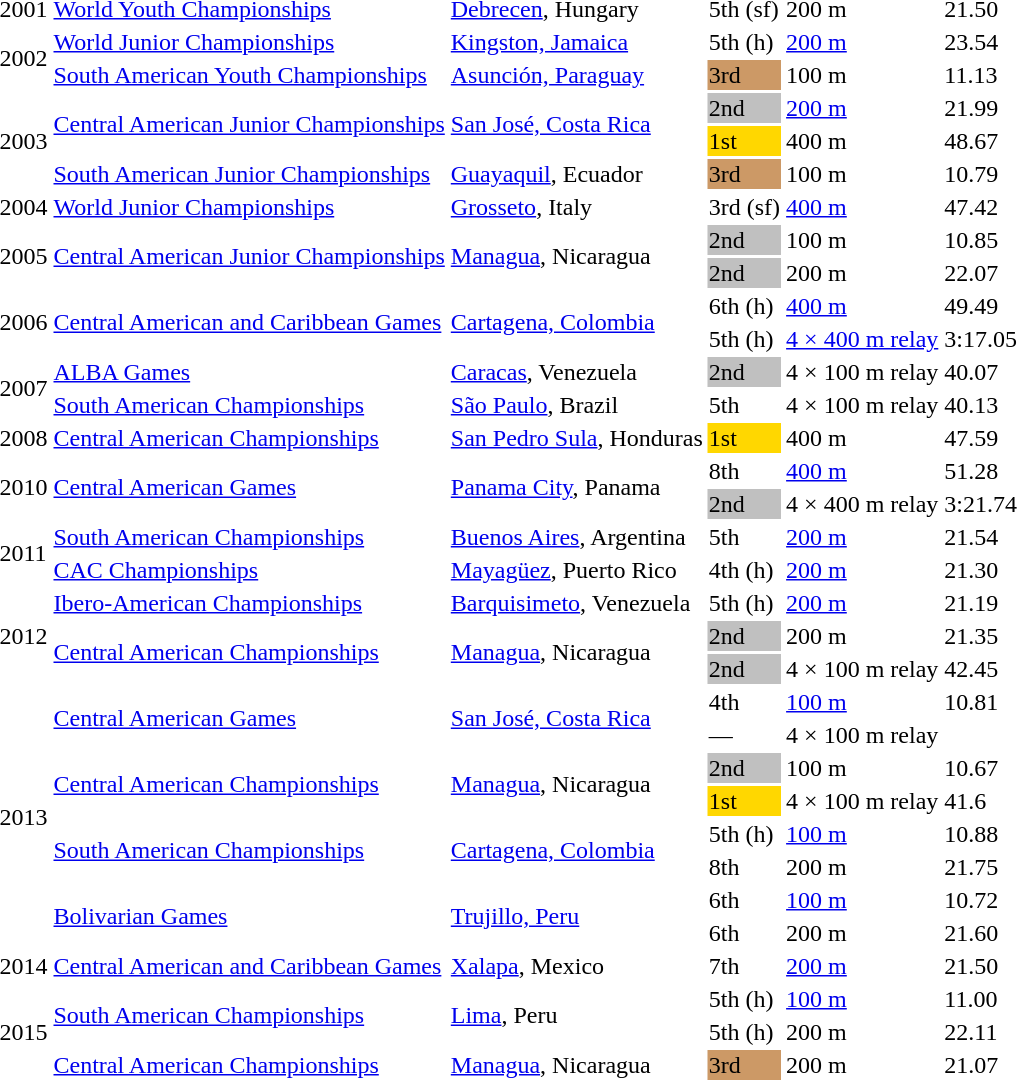<table>
<tr>
<td>2001</td>
<td><a href='#'>World Youth Championships</a></td>
<td><a href='#'>Debrecen</a>, Hungary</td>
<td>5th (sf)</td>
<td>200 m</td>
<td>21.50</td>
</tr>
<tr>
<td rowspan=2>2002</td>
<td><a href='#'>World Junior Championships</a></td>
<td><a href='#'>Kingston, Jamaica</a></td>
<td>5th (h)</td>
<td><a href='#'>200 m</a></td>
<td>23.54</td>
</tr>
<tr>
<td><a href='#'>South American Youth Championships</a></td>
<td><a href='#'>Asunción, Paraguay</a></td>
<td bgcolor=cc9966>3rd</td>
<td>100 m</td>
<td>11.13</td>
</tr>
<tr>
<td rowspan=3>2003</td>
<td rowspan=2><a href='#'>Central American Junior Championships</a></td>
<td rowspan=2><a href='#'>San José, Costa Rica</a></td>
<td bgcolor=silver>2nd</td>
<td><a href='#'>200 m</a></td>
<td>21.99</td>
</tr>
<tr>
<td bgcolor=gold>1st</td>
<td>400 m</td>
<td>48.67</td>
</tr>
<tr>
<td><a href='#'>South American Junior Championships</a></td>
<td><a href='#'>Guayaquil</a>, Ecuador</td>
<td bgcolor=cc9966>3rd</td>
<td>100 m</td>
<td>10.79</td>
</tr>
<tr>
<td>2004</td>
<td><a href='#'>World Junior Championships</a></td>
<td><a href='#'>Grosseto</a>, Italy</td>
<td>3rd (sf)</td>
<td><a href='#'>400 m</a></td>
<td>47.42</td>
</tr>
<tr>
<td rowspan=2>2005</td>
<td rowspan=2><a href='#'>Central American Junior Championships</a></td>
<td rowspan=2><a href='#'>Managua</a>, Nicaragua</td>
<td bgcolor=silver>2nd</td>
<td>100 m</td>
<td>10.85</td>
</tr>
<tr>
<td bgcolor=silver>2nd</td>
<td>200 m</td>
<td>22.07</td>
</tr>
<tr>
<td rowspan=2>2006</td>
<td rowspan=2><a href='#'>Central American and Caribbean Games</a></td>
<td rowspan=2><a href='#'>Cartagena, Colombia</a></td>
<td>6th (h)</td>
<td><a href='#'>400 m</a></td>
<td>49.49</td>
</tr>
<tr>
<td>5th (h)</td>
<td><a href='#'>4 × 400 m relay</a></td>
<td>3:17.05</td>
</tr>
<tr>
<td rowspan=2>2007</td>
<td><a href='#'>ALBA Games</a></td>
<td><a href='#'>Caracas</a>, Venezuela</td>
<td bgcolor=silver>2nd</td>
<td>4 × 100 m relay</td>
<td>40.07</td>
</tr>
<tr>
<td><a href='#'>South American Championships</a></td>
<td><a href='#'>São Paulo</a>, Brazil</td>
<td>5th</td>
<td>4 × 100 m relay</td>
<td>40.13</td>
</tr>
<tr>
<td>2008</td>
<td><a href='#'>Central American Championships</a></td>
<td><a href='#'>San Pedro Sula</a>, Honduras</td>
<td bgcolor=gold>1st</td>
<td>400 m</td>
<td>47.59</td>
</tr>
<tr>
<td rowspan=2>2010</td>
<td rowspan=2><a href='#'>Central American Games</a></td>
<td rowspan=2><a href='#'>Panama City</a>, Panama</td>
<td>8th</td>
<td><a href='#'>400 m</a></td>
<td>51.28</td>
</tr>
<tr>
<td bgcolor=silver>2nd</td>
<td>4 × 400 m relay</td>
<td>3:21.74</td>
</tr>
<tr>
<td rowspan=2>2011</td>
<td><a href='#'>South American Championships</a></td>
<td><a href='#'>Buenos Aires</a>, Argentina</td>
<td>5th</td>
<td><a href='#'>200 m</a></td>
<td>21.54</td>
</tr>
<tr>
<td><a href='#'>CAC Championships</a></td>
<td><a href='#'>Mayagüez</a>, Puerto Rico</td>
<td>4th (h)</td>
<td><a href='#'>200 m</a></td>
<td>21.30</td>
</tr>
<tr>
<td rowspan=3>2012</td>
<td><a href='#'>Ibero-American Championships</a></td>
<td><a href='#'>Barquisimeto</a>, Venezuela</td>
<td>5th (h)</td>
<td><a href='#'>200 m</a></td>
<td>21.19</td>
</tr>
<tr>
<td rowspan=2><a href='#'>Central American Championships</a></td>
<td rowspan=2><a href='#'>Managua</a>, Nicaragua</td>
<td bgcolor=silver>2nd</td>
<td>200 m</td>
<td>21.35</td>
</tr>
<tr>
<td bgcolor=silver>2nd</td>
<td>4 × 100 m relay</td>
<td>42.45</td>
</tr>
<tr>
<td rowspan=8>2013</td>
<td rowspan=2><a href='#'>Central American Games</a></td>
<td rowspan=2><a href='#'>San José, Costa Rica</a></td>
<td>4th</td>
<td><a href='#'>100 m</a></td>
<td>10.81</td>
</tr>
<tr>
<td>—</td>
<td>4 × 100 m relay</td>
<td></td>
</tr>
<tr>
<td rowspan=2><a href='#'>Central American Championships</a></td>
<td rowspan=2><a href='#'>Managua</a>, Nicaragua</td>
<td bgcolor=silver>2nd</td>
<td>100 m</td>
<td>10.67</td>
</tr>
<tr>
<td bgcolor=gold>1st</td>
<td>4 × 100 m relay</td>
<td>41.6</td>
</tr>
<tr>
<td rowspan=2><a href='#'>South American Championships</a></td>
<td rowspan=2><a href='#'>Cartagena, Colombia</a></td>
<td>5th (h)</td>
<td><a href='#'>100 m</a></td>
<td>10.88</td>
</tr>
<tr>
<td>8th</td>
<td>200 m</td>
<td>21.75</td>
</tr>
<tr>
<td rowspan=2><a href='#'>Bolivarian Games</a></td>
<td rowspan=2><a href='#'>Trujillo, Peru</a></td>
<td>6th</td>
<td><a href='#'>100 m</a></td>
<td>10.72</td>
</tr>
<tr>
<td>6th</td>
<td>200 m</td>
<td>21.60</td>
</tr>
<tr>
<td>2014</td>
<td><a href='#'>Central American and Caribbean Games</a></td>
<td><a href='#'>Xalapa</a>, Mexico</td>
<td>7th</td>
<td><a href='#'>200 m</a></td>
<td>21.50</td>
</tr>
<tr>
<td rowspan=3>2015</td>
<td rowspan=2><a href='#'>South American Championships</a></td>
<td rowspan=2><a href='#'>Lima</a>, Peru</td>
<td>5th (h)</td>
<td><a href='#'>100 m</a></td>
<td>11.00</td>
</tr>
<tr>
<td>5th (h)</td>
<td>200 m</td>
<td>22.11</td>
</tr>
<tr>
<td><a href='#'>Central American Championships</a></td>
<td><a href='#'>Managua</a>, Nicaragua</td>
<td bgcolor=cc9966>3rd</td>
<td>200 m</td>
<td>21.07</td>
</tr>
</table>
